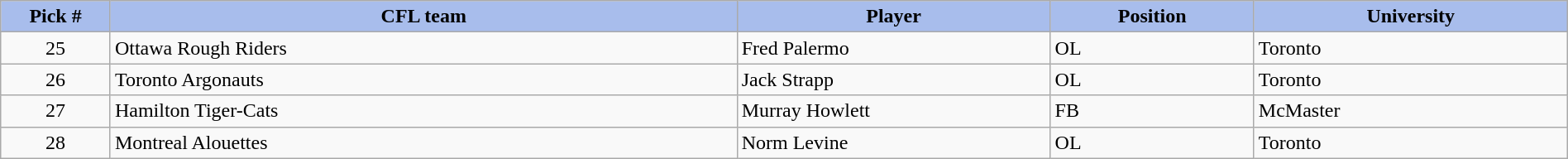<table class="wikitable" style="width: 100%">
<tr>
<th style="background:#A8BDEC;" width=7%>Pick #</th>
<th width=40% style="background:#A8BDEC;">CFL team</th>
<th width=20% style="background:#A8BDEC;">Player</th>
<th width=13% style="background:#A8BDEC;">Position</th>
<th width=20% style="background:#A8BDEC;">University</th>
</tr>
<tr>
<td align=center>25</td>
<td>Ottawa Rough Riders</td>
<td>Fred Palermo</td>
<td>OL</td>
<td>Toronto</td>
</tr>
<tr>
<td align=center>26</td>
<td>Toronto Argonauts</td>
<td>Jack Strapp</td>
<td>OL</td>
<td>Toronto</td>
</tr>
<tr>
<td align=center>27</td>
<td>Hamilton Tiger-Cats</td>
<td>Murray Howlett</td>
<td>FB</td>
<td>McMaster</td>
</tr>
<tr>
<td align=center>28</td>
<td>Montreal Alouettes</td>
<td>Norm Levine</td>
<td>OL</td>
<td>Toronto</td>
</tr>
</table>
